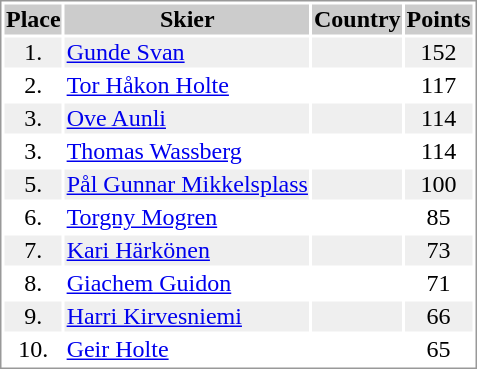<table border="0" style="border: 1px solid #999; background-color:#FFFFFF; text-align:center">
<tr align="center" bgcolor="#CCCCCC">
<th>Place</th>
<th>Skier</th>
<th>Country</th>
<th>Points</th>
</tr>
<tr bgcolor="#EFEFEF">
<td>1.</td>
<td align="left"><a href='#'>Gunde Svan</a></td>
<td align="left"></td>
<td>152</td>
</tr>
<tr>
<td>2.</td>
<td align="left"><a href='#'>Tor Håkon Holte</a></td>
<td align="left"></td>
<td>117</td>
</tr>
<tr bgcolor="#EFEFEF">
<td>3.</td>
<td align="left"><a href='#'>Ove Aunli</a></td>
<td align="left"></td>
<td>114</td>
</tr>
<tr>
<td>3.</td>
<td align="left"><a href='#'>Thomas Wassberg</a></td>
<td align="left"></td>
<td>114</td>
</tr>
<tr bgcolor="#EFEFEF">
<td>5.</td>
<td align="left"><a href='#'>Pål Gunnar Mikkelsplass</a></td>
<td align="left"></td>
<td>100</td>
</tr>
<tr>
<td>6.</td>
<td align="left"><a href='#'>Torgny Mogren</a></td>
<td align="left"></td>
<td>85</td>
</tr>
<tr bgcolor="#EFEFEF">
<td>7.</td>
<td align="left"><a href='#'>Kari Härkönen</a></td>
<td align="left"></td>
<td>73</td>
</tr>
<tr>
<td>8.</td>
<td align="left"><a href='#'>Giachem Guidon</a></td>
<td align="left"></td>
<td>71</td>
</tr>
<tr bgcolor="#EFEFEF">
<td>9.</td>
<td align="left"><a href='#'>Harri Kirvesniemi</a></td>
<td align="left"></td>
<td>66</td>
</tr>
<tr>
<td>10.</td>
<td align="left"><a href='#'>Geir Holte</a></td>
<td align="left"></td>
<td>65</td>
</tr>
</table>
